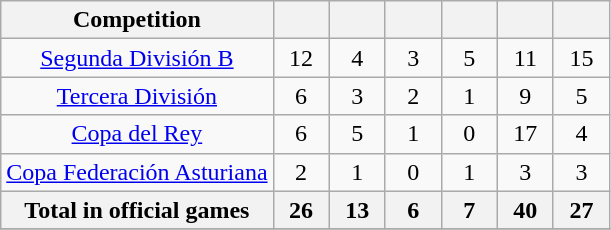<table class="wikitable" style="text-align:center">
<tr>
<th>Competition</th>
<th width=30></th>
<th width=30></th>
<th width=30></th>
<th width=30></th>
<th width=30></th>
<th width=30></th>
</tr>
<tr>
<td><a href='#'>Segunda División B</a></td>
<td>12</td>
<td>4</td>
<td>3</td>
<td>5</td>
<td>11</td>
<td>15</td>
</tr>
<tr>
<td><a href='#'>Tercera División</a></td>
<td>6</td>
<td>3</td>
<td>2</td>
<td>1</td>
<td>9</td>
<td>5</td>
</tr>
<tr>
<td><a href='#'>Copa del Rey</a></td>
<td>6</td>
<td>5</td>
<td>1</td>
<td>0</td>
<td>17</td>
<td>4</td>
</tr>
<tr>
<td><a href='#'>Copa Federación Asturiana</a></td>
<td>2</td>
<td>1</td>
<td>0</td>
<td>1</td>
<td>3</td>
<td>3</td>
</tr>
<tr>
<th>Total in official games</th>
<th>26</th>
<th>13</th>
<th>6</th>
<th>7</th>
<th>40</th>
<th>27</th>
</tr>
<tr>
</tr>
</table>
